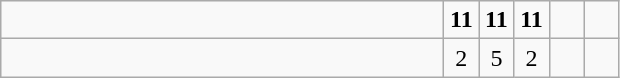<table class="wikitable">
<tr>
<td style="width:18em"><strong></strong></td>
<td align=center style="width:1em"><strong>11</strong></td>
<td align=center style="width:1em"><strong>11</strong></td>
<td align=center style="width:1em"><strong>11</strong></td>
<td align=center style="width:1em"></td>
<td align=center style="width:1em"></td>
</tr>
<tr>
<td style="width:18em"></td>
<td align=center style="width:1em">2</td>
<td align=center style="width:1em">5</td>
<td align=center style="width:1em">2</td>
<td align=center style="width:1em"></td>
<td align=center style="width:1em"></td>
</tr>
</table>
